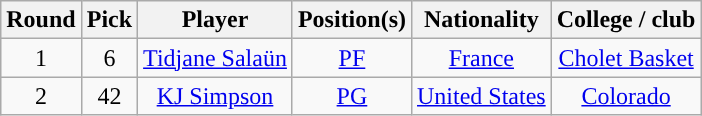<table class="wikitable sortable sortable">
<tr>
<th>Round</th>
<th>Pick</th>
<th>Player</th>
<th>Position(s)</th>
<th>Nationality</th>
<th>College / club</th>
</tr>
<tr style="text-align:center">
<td>1</td>
<td>6</td>
<td><a href='#'>Tidjane Salaün</a></td>
<td><a href='#'>PF</a></td>
<td> <a href='#'>France</a></td>
<td><a href='#'>Cholet Basket</a></td>
</tr>
<tr style="text-align:center">
<td>2</td>
<td>42</td>
<td><a href='#'>KJ Simpson</a></td>
<td><a href='#'>PG</a></td>
<td> <a href='#'>United States</a></td>
<td><a href='#'>Colorado</a></td>
</tr>
</table>
